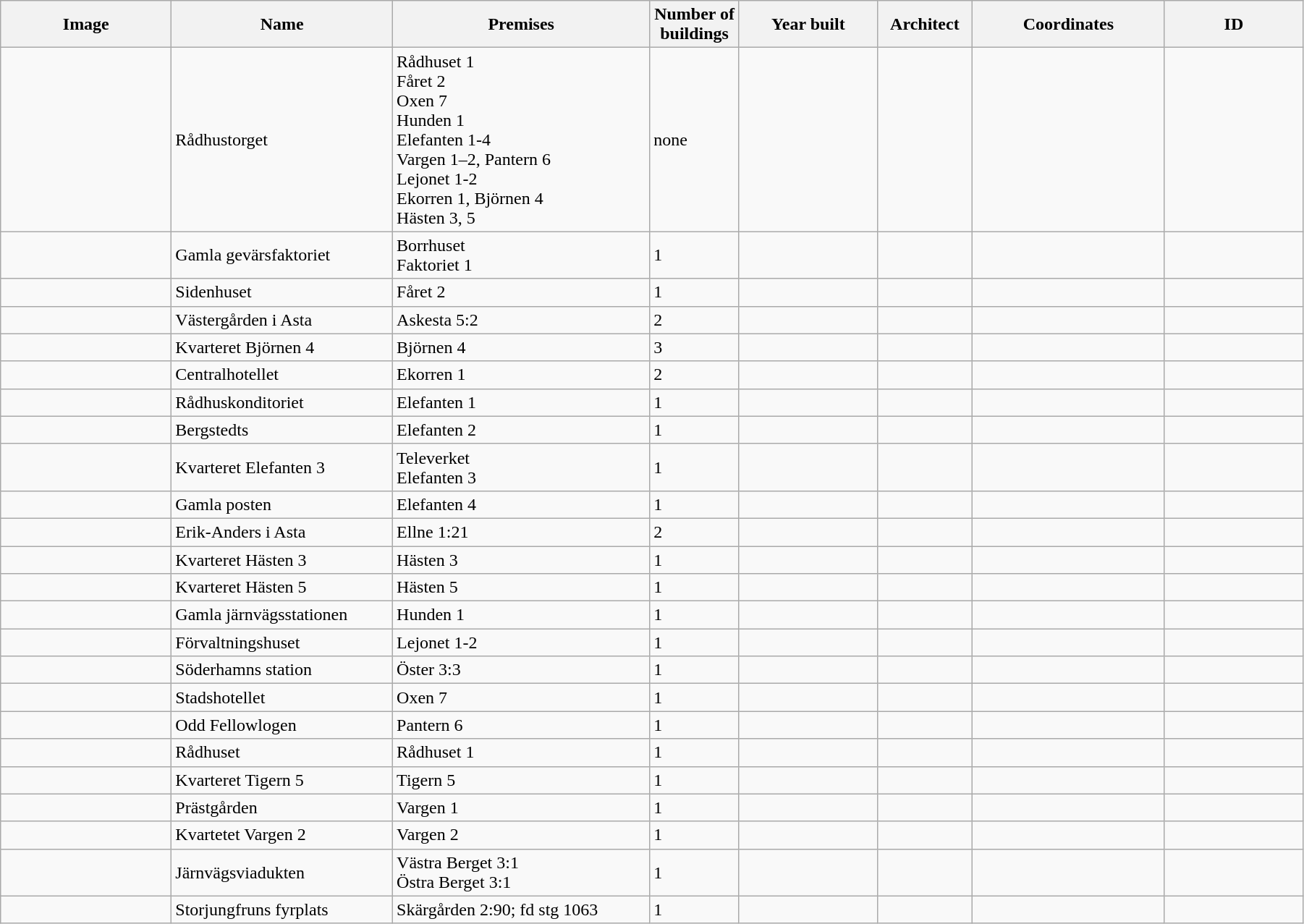<table class="wikitable" width="95%">
<tr>
<th width="150">Image</th>
<th>Name</th>
<th>Premises</th>
<th width="75">Number of<br>buildings</th>
<th width="120">Year built</th>
<th>Architect</th>
<th width="170">Coordinates</th>
<th width="120">ID</th>
</tr>
<tr>
<td></td>
<td Gatu-, parkmark runt Rådhustorget, Söderhamn>Rådhustorget</td>
<td>Rådhuset 1<br>Fåret 2<br>Oxen 7<br>Hunden 1<br>Elefanten 1-4<br>Vargen 1–2, Pantern 6<br>Lejonet 1-2<br>Ekorren 1, Björnen 4<br>Hästen 3, 5</td>
<td>none</td>
<td></td>
<td></td>
<td></td>
<td></td>
</tr>
<tr>
<td></td>
<td Söderhamns gevärsfaktori>Gamla gevärsfaktoriet</td>
<td>Borrhuset<br>Faktoriet 1</td>
<td>1</td>
<td></td>
<td></td>
<td></td>
<td></td>
</tr>
<tr>
<td></td>
<td Sidenhuset, Söderhamn>Sidenhuset</td>
<td>Fåret 2</td>
<td>1</td>
<td></td>
<td></td>
<td></td>
<td></td>
</tr>
<tr>
<td></td>
<td>Västergården i Asta</td>
<td>Askesta 5:2</td>
<td>2</td>
<td></td>
<td></td>
<td></td>
<td></td>
</tr>
<tr>
<td></td>
<td>Kvarteret Björnen 4</td>
<td>Björnen 4</td>
<td>3</td>
<td></td>
<td></td>
<td></td>
<td></td>
</tr>
<tr>
<td></td>
<td Kvarteret Ekorren 1>Centralhotellet</td>
<td>Ekorren 1</td>
<td>2</td>
<td></td>
<td></td>
<td></td>
<td></td>
</tr>
<tr>
<td></td>
<td>Rådhuskonditoriet</td>
<td>Elefanten 1</td>
<td>1</td>
<td></td>
<td></td>
<td></td>
<td></td>
</tr>
<tr>
<td></td>
<td>Bergstedts</td>
<td>Elefanten 2</td>
<td>1</td>
<td></td>
<td></td>
<td></td>
<td></td>
</tr>
<tr>
<td></td>
<td>Kvarteret Elefanten 3</td>
<td>Televerket<br>Elefanten 3</td>
<td>1</td>
<td></td>
<td></td>
<td></td>
<td></td>
</tr>
<tr>
<td></td>
<td>Gamla posten</td>
<td>Elefanten 4</td>
<td>1</td>
<td></td>
<td></td>
<td></td>
<td></td>
</tr>
<tr>
<td></td>
<td>Erik-Anders i Asta</td>
<td>Ellne 1:21</td>
<td>2</td>
<td></td>
<td></td>
<td></td>
<td></td>
</tr>
<tr>
<td></td>
<td>Kvarteret Hästen 3</td>
<td>Hästen 3</td>
<td>1</td>
<td></td>
<td></td>
<td></td>
<td></td>
</tr>
<tr>
<td></td>
<td>Kvarteret Hästen 5</td>
<td>Hästen 5</td>
<td>1</td>
<td></td>
<td></td>
<td></td>
<td></td>
</tr>
<tr>
<td></td>
<td>Gamla järnvägsstationen</td>
<td>Hunden 1</td>
<td>1</td>
<td></td>
<td></td>
<td></td>
<td></td>
</tr>
<tr>
<td></td>
<td>Förvaltningshuset</td>
<td>Lejonet 1-2</td>
<td>1</td>
<td></td>
<td></td>
<td></td>
<td></td>
</tr>
<tr>
<td></td>
<td>Söderhamns station</td>
<td>Öster 3:3</td>
<td>1</td>
<td></td>
<td></td>
<td></td>
<td></td>
</tr>
<tr>
<td></td>
<td Söderhamns stadshotell>Stadshotellet</td>
<td>Oxen 7</td>
<td>1</td>
<td></td>
<td></td>
<td></td>
<td></td>
</tr>
<tr>
<td></td>
<td>Odd Fellowlogen</td>
<td>Pantern 6</td>
<td>1</td>
<td></td>
<td></td>
<td></td>
<td></td>
</tr>
<tr>
<td></td>
<td Söderhamns rådhus>Rådhuset</td>
<td>Rådhuset 1</td>
<td>1</td>
<td></td>
<td></td>
<td></td>
<td></td>
</tr>
<tr>
<td></td>
<td>Kvarteret Tigern 5</td>
<td>Tigern 5</td>
<td>1</td>
<td></td>
<td></td>
<td></td>
<td></td>
</tr>
<tr>
<td></td>
<td Söderhamns prästgård>Prästgården</td>
<td>Vargen 1</td>
<td>1</td>
<td></td>
<td></td>
<td></td>
<td></td>
</tr>
<tr>
<td></td>
<td>Kvartetet Vargen 2</td>
<td>Vargen 2</td>
<td>1</td>
<td></td>
<td></td>
<td></td>
<td></td>
</tr>
<tr>
<td></td>
<td>Järnvägsviadukten</td>
<td>Västra Berget 3:1<br>Östra Berget 3:1</td>
<td>1</td>
<td></td>
<td></td>
<td></td>
<td></td>
</tr>
<tr>
<td></td>
<td>Storjungfruns fyrplats</td>
<td>Skärgården 2:90; fd stg 1063</td>
<td>1</td>
<td></td>
<td></td>
<td></td>
<td></td>
</tr>
</table>
